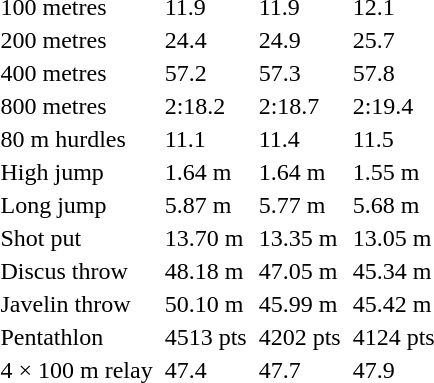<table>
<tr>
<td>100 metres</td>
<td></td>
<td>11.9 </td>
<td></td>
<td>11.9</td>
<td></td>
<td>12.1</td>
</tr>
<tr>
<td>200 metres</td>
<td></td>
<td>24.4 </td>
<td></td>
<td>24.9</td>
<td></td>
<td>25.7</td>
</tr>
<tr>
<td>400 metres</td>
<td></td>
<td>57.2</td>
<td></td>
<td>57.3</td>
<td></td>
<td>57.8</td>
</tr>
<tr>
<td>800 metres</td>
<td></td>
<td>2:18.2</td>
<td></td>
<td>2:18.7</td>
<td></td>
<td>2:19.4</td>
</tr>
<tr>
<td>80 m hurdles</td>
<td></td>
<td>11.1 </td>
<td></td>
<td>11.4</td>
<td></td>
<td>11.5</td>
</tr>
<tr>
<td>High jump</td>
<td></td>
<td>1.64 m </td>
<td></td>
<td>1.64 m</td>
<td></td>
<td>1.55 m</td>
</tr>
<tr>
<td>Long jump</td>
<td></td>
<td>5.87 m </td>
<td></td>
<td>5.77 m</td>
<td></td>
<td>5.68 m</td>
</tr>
<tr>
<td>Shot put</td>
<td></td>
<td>13.70 m</td>
<td></td>
<td>13.35 m</td>
<td></td>
<td>13.05 m</td>
</tr>
<tr>
<td>Discus throw</td>
<td></td>
<td>48.18 m </td>
<td></td>
<td>47.05 m</td>
<td></td>
<td>45.34 m</td>
</tr>
<tr>
<td>Javelin throw</td>
<td></td>
<td>50.10 m</td>
<td></td>
<td>45.99 m</td>
<td></td>
<td>45.42 m</td>
</tr>
<tr>
<td>Pentathlon</td>
<td></td>
<td>4513 pts </td>
<td></td>
<td>4202 pts</td>
<td></td>
<td>4124 pts</td>
</tr>
<tr>
<td>4 × 100 m relay</td>
<td></td>
<td>47.4 </td>
<td></td>
<td>47.7</td>
<td></td>
<td>47.9</td>
</tr>
</table>
